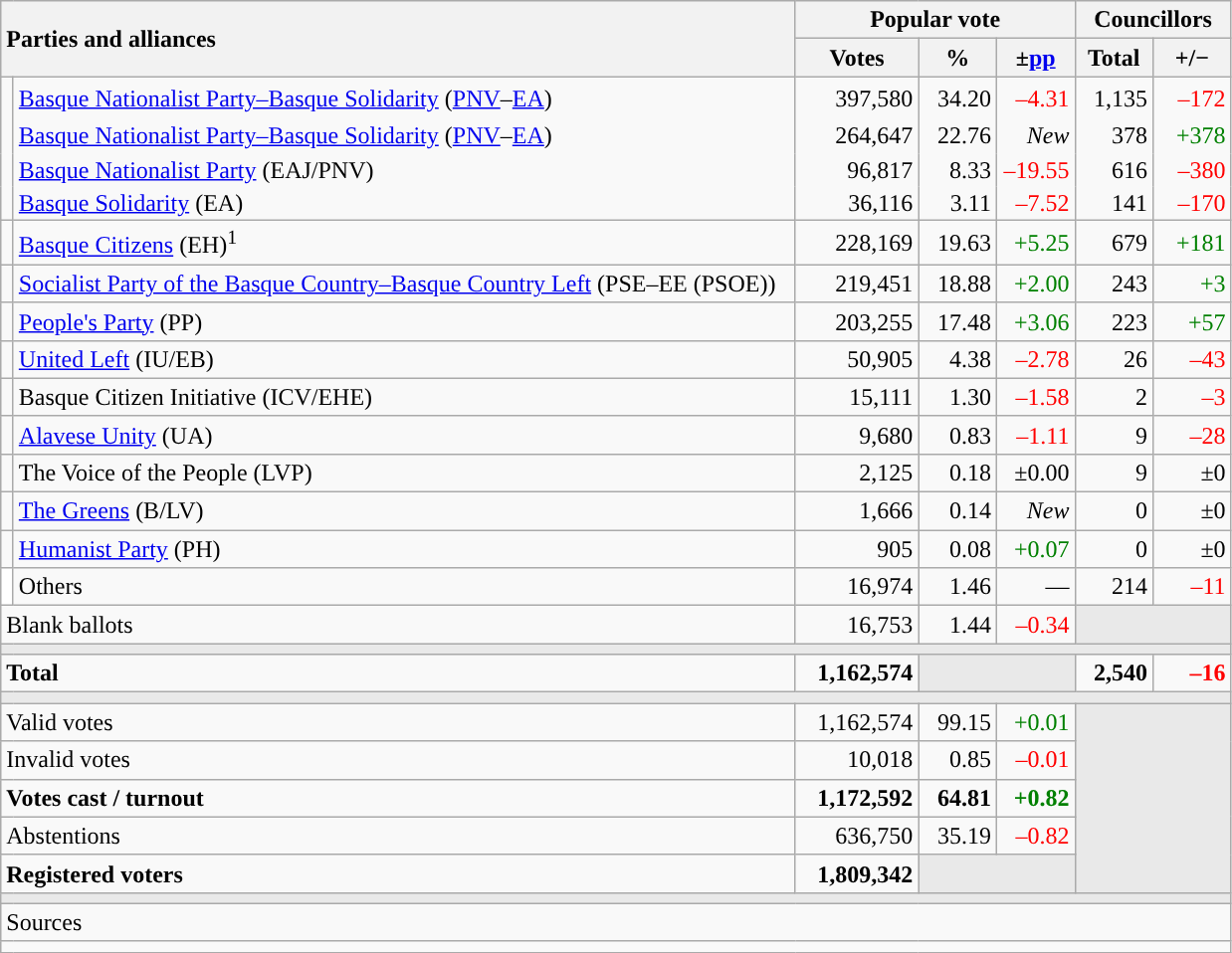<table class="wikitable" style="text-align:right;">
<tr>
<th style="text-align:left;" rowspan="2" colspan="2" width="525">Parties and alliances</th>
<th colspan="3">Popular vote</th>
<th colspan="2">Councillors</th>
</tr>
<tr>
<th width="75">Votes</th>
<th width="45">%</th>
<th width="45">±<a href='#'>pp</a></th>
<th width="45">Total</th>
<th width="45">+/−</th>
</tr>
<tr style="line-height:22px;">
<td width="1" rowspan="4"></td>
<td align="left"><a href='#'>Basque Nationalist Party–Basque Solidarity</a> (<a href='#'>PNV</a>–<a href='#'>EA</a>)</td>
<td>397,580</td>
<td>34.20</td>
<td style="color:red;">–4.31</td>
<td>1,135</td>
<td style="color:red;">–172</td>
</tr>
<tr style="border-bottom-style:hidden; border-top-style:hidden; line-height:16px;">
<td align="left"><span><a href='#'>Basque Nationalist Party–Basque Solidarity</a> (<a href='#'>PNV</a>–<a href='#'>EA</a>)</span></td>
<td>264,647</td>
<td>22.76</td>
<td><em>New</em></td>
<td>378</td>
<td style="color:green;">+378</td>
</tr>
<tr style="border-bottom-style:hidden; line-height:16px;">
<td align="left"><span><a href='#'>Basque Nationalist Party</a> (EAJ/PNV)</span></td>
<td>96,817</td>
<td>8.33</td>
<td style="color:red;">–19.55</td>
<td>616</td>
<td style="color:red;">–380</td>
</tr>
<tr style="line-height:16px;">
<td align="left"><span><a href='#'>Basque Solidarity</a> (EA)</span></td>
<td>36,116</td>
<td>3.11</td>
<td style="color:red;">–7.52</td>
<td>141</td>
<td style="color:red;">–170</td>
</tr>
<tr>
<td style="color:inherit;background:"></td>
<td align="left"><a href='#'>Basque Citizens</a> (EH)<sup>1</sup></td>
<td>228,169</td>
<td>19.63</td>
<td style="color:green;">+5.25</td>
<td>679</td>
<td style="color:green;">+181</td>
</tr>
<tr>
<td style="color:inherit;background:"></td>
<td align="left"><a href='#'>Socialist Party of the Basque Country–Basque Country Left</a> (PSE–EE (PSOE))</td>
<td>219,451</td>
<td>18.88</td>
<td style="color:green;">+2.00</td>
<td>243</td>
<td style="color:green;">+3</td>
</tr>
<tr>
<td style="color:inherit;background:"></td>
<td align="left"><a href='#'>People's Party</a> (PP)</td>
<td>203,255</td>
<td>17.48</td>
<td style="color:green;">+3.06</td>
<td>223</td>
<td style="color:green;">+57</td>
</tr>
<tr>
<td style="color:inherit;background:"></td>
<td align="left"><a href='#'>United Left</a> (IU/EB)</td>
<td>50,905</td>
<td>4.38</td>
<td style="color:red;">–2.78</td>
<td>26</td>
<td style="color:red;">–43</td>
</tr>
<tr>
<td style="color:inherit;background:"></td>
<td align="left">Basque Citizen Initiative (ICV/EHE)</td>
<td>15,111</td>
<td>1.30</td>
<td style="color:red;">–1.58</td>
<td>2</td>
<td style="color:red;">–3</td>
</tr>
<tr>
<td style="color:inherit;background:"></td>
<td align="left"><a href='#'>Alavese Unity</a> (UA)</td>
<td>9,680</td>
<td>0.83</td>
<td style="color:red;">–1.11</td>
<td>9</td>
<td style="color:red;">–28</td>
</tr>
<tr>
<td style="color:inherit;background:"></td>
<td align="left">The Voice of the People (LVP)</td>
<td>2,125</td>
<td>0.18</td>
<td>±0.00</td>
<td>9</td>
<td>±0</td>
</tr>
<tr>
<td style="color:inherit;background:"></td>
<td align="left"><a href='#'>The Greens</a> (B/LV)</td>
<td>1,666</td>
<td>0.14</td>
<td><em>New</em></td>
<td>0</td>
<td>±0</td>
</tr>
<tr>
<td style="color:inherit;background:"></td>
<td align="left"><a href='#'>Humanist Party</a> (PH)</td>
<td>905</td>
<td>0.08</td>
<td style="color:green;">+0.07</td>
<td>0</td>
<td>±0</td>
</tr>
<tr>
<td bgcolor="white"></td>
<td align="left">Others</td>
<td>16,974</td>
<td>1.46</td>
<td>—</td>
<td>214</td>
<td style="color:red;">–11</td>
</tr>
<tr>
<td align="left" colspan="2">Blank ballots</td>
<td>16,753</td>
<td>1.44</td>
<td style="color:red;">–0.34</td>
<td style="color:inherit;background:#E9E9E9" colspan="2"></td>
</tr>
<tr>
<td colspan="7" style="color:inherit;background:#E9E9E9"></td>
</tr>
<tr style="font-weight:bold;">
<td align="left" colspan="2">Total</td>
<td>1,162,574</td>
<td bgcolor="#E9E9E9" colspan="2"></td>
<td>2,540</td>
<td style="color:red;">–16</td>
</tr>
<tr>
<td colspan="7" style="color:inherit;background:#E9E9E9"></td>
</tr>
<tr>
<td align="left" colspan="2">Valid votes</td>
<td>1,162,574</td>
<td>99.15</td>
<td style="color:green;">+0.01</td>
<td bgcolor="#E9E9E9" colspan="2" rowspan="5"></td>
</tr>
<tr>
<td align="left" colspan="2">Invalid votes</td>
<td>10,018</td>
<td>0.85</td>
<td style="color:red;">–0.01</td>
</tr>
<tr style="font-weight:bold;">
<td align="left" colspan="2">Votes cast / turnout</td>
<td>1,172,592</td>
<td>64.81</td>
<td style="color:green;">+0.82</td>
</tr>
<tr>
<td align="left" colspan="2">Abstentions</td>
<td>636,750</td>
<td>35.19</td>
<td style="color:red;">–0.82</td>
</tr>
<tr style="font-weight:bold;">
<td align="left" colspan="2">Registered voters</td>
<td>1,809,342</td>
<td bgcolor="#E9E9E9" colspan="2"></td>
</tr>
<tr>
<td colspan="7" style="color:inherit;background:#E9E9E9"></td>
</tr>
<tr>
<td align="left" colspan="7">Sources</td>
</tr>
<tr>
<td colspan="7" style="text-align:left; max-width:790px;"></td>
</tr>
</table>
